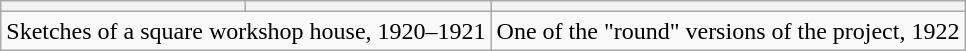<table class="wikitable">
<tr>
<th></th>
<th></th>
<th></th>
</tr>
<tr>
<td colspan="2">Sketches of a square workshop house, 1920–1921</td>
<td>One of the "round" versions of the project, 1922</td>
</tr>
</table>
